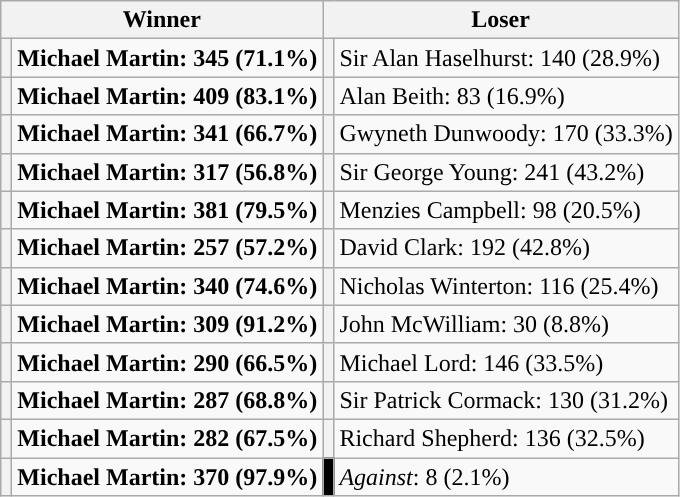<table class="wikitable">
<tr>
<th colspan=2>Winner</th>
<th colspan=2>Loser</th>
</tr>
<tr>
<th style="background-color: "></th>
<td><strong>Michael Martin: 345 (71.1%)</strong></td>
<th style="background-color: "></th>
<td>Sir Alan Haselhurst: 140 (28.9%)</td>
</tr>
<tr>
<th style="background-color: "></th>
<td><strong>Michael Martin: 409 (83.1%)</strong></td>
<th style="background-color: "></th>
<td>Alan Beith: 83 (16.9%)</td>
</tr>
<tr>
<th style="background-color: "></th>
<td><strong>Michael Martin: 341 (66.7%)</strong></td>
<th style="background-color: "></th>
<td>Gwyneth Dunwoody: 170 (33.3%)</td>
</tr>
<tr>
<th style="background-color: "></th>
<td><strong>Michael Martin: 317 (56.8%)</strong></td>
<th style="background-color: "></th>
<td>Sir George Young: 241 (43.2%)</td>
</tr>
<tr>
<th style="background-color: "></th>
<td><strong>Michael Martin: 381 (79.5%)</strong></td>
<th style="background-color: "></th>
<td>Menzies Campbell: 98 (20.5%)</td>
</tr>
<tr>
<th style="background-color: "></th>
<td><strong>Michael Martin: 257 (57.2%)</strong></td>
<th style="background-color: "></th>
<td>David Clark: 192 (42.8%)</td>
</tr>
<tr>
<th style="background-color: "></th>
<td><strong>Michael Martin: 340 (74.6%)</strong></td>
<th style="background-color: "></th>
<td>Nicholas Winterton: 116 (25.4%)</td>
</tr>
<tr>
<th style="background-color: "></th>
<td><strong>Michael Martin: 309 (91.2%)</strong></td>
<th style="background-color: "></th>
<td>John McWilliam: 30 (8.8%)</td>
</tr>
<tr>
<th style="background-color: "></th>
<td><strong>Michael Martin: 290 (66.5%)</strong></td>
<th style="background-color: "></th>
<td>Michael Lord: 146 (33.5%)</td>
</tr>
<tr>
<th style="background-color: "></th>
<td><strong>Michael Martin: 287 (68.8%)</strong></td>
<th style="background-color: "></th>
<td>Sir Patrick Cormack: 130 (31.2%)</td>
</tr>
<tr>
<th style="background-color: "></th>
<td><strong>Michael Martin: 282 (67.5%)</strong></td>
<th style="background-color: "></th>
<td>Richard Shepherd: 136 (32.5%)</td>
</tr>
<tr>
<th style="background-color: "></th>
<td><strong>Michael Martin: 370 (97.9%)</strong></td>
<th style="background-color: black"></th>
<td><em>Against</em>: 8 (2.1%)</td>
</tr>
</table>
